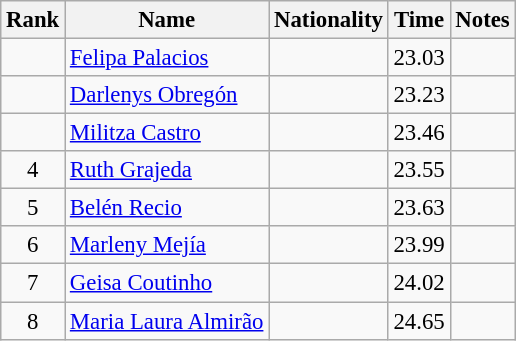<table class="wikitable sortable" style="text-align:center;font-size:95%">
<tr>
<th>Rank</th>
<th>Name</th>
<th>Nationality</th>
<th>Time</th>
<th>Notes</th>
</tr>
<tr>
<td></td>
<td align=left><a href='#'>Felipa Palacios</a></td>
<td align=left></td>
<td>23.03</td>
<td></td>
</tr>
<tr>
<td></td>
<td align=left><a href='#'>Darlenys Obregón</a></td>
<td align=left></td>
<td>23.23</td>
<td></td>
</tr>
<tr>
<td></td>
<td align=left><a href='#'>Militza Castro</a></td>
<td align=left></td>
<td>23.46</td>
<td></td>
</tr>
<tr>
<td>4</td>
<td align=left><a href='#'>Ruth Grajeda</a></td>
<td align=left></td>
<td>23.55</td>
<td></td>
</tr>
<tr>
<td>5</td>
<td align=left><a href='#'>Belén Recio</a></td>
<td align=left></td>
<td>23.63</td>
<td></td>
</tr>
<tr>
<td>6</td>
<td align=left><a href='#'>Marleny Mejía</a></td>
<td align=left></td>
<td>23.99</td>
<td></td>
</tr>
<tr>
<td>7</td>
<td align=left><a href='#'>Geisa Coutinho</a></td>
<td align=left></td>
<td>24.02</td>
<td></td>
</tr>
<tr>
<td>8</td>
<td align=left><a href='#'>Maria Laura Almirão</a></td>
<td align=left></td>
<td>24.65</td>
<td></td>
</tr>
</table>
